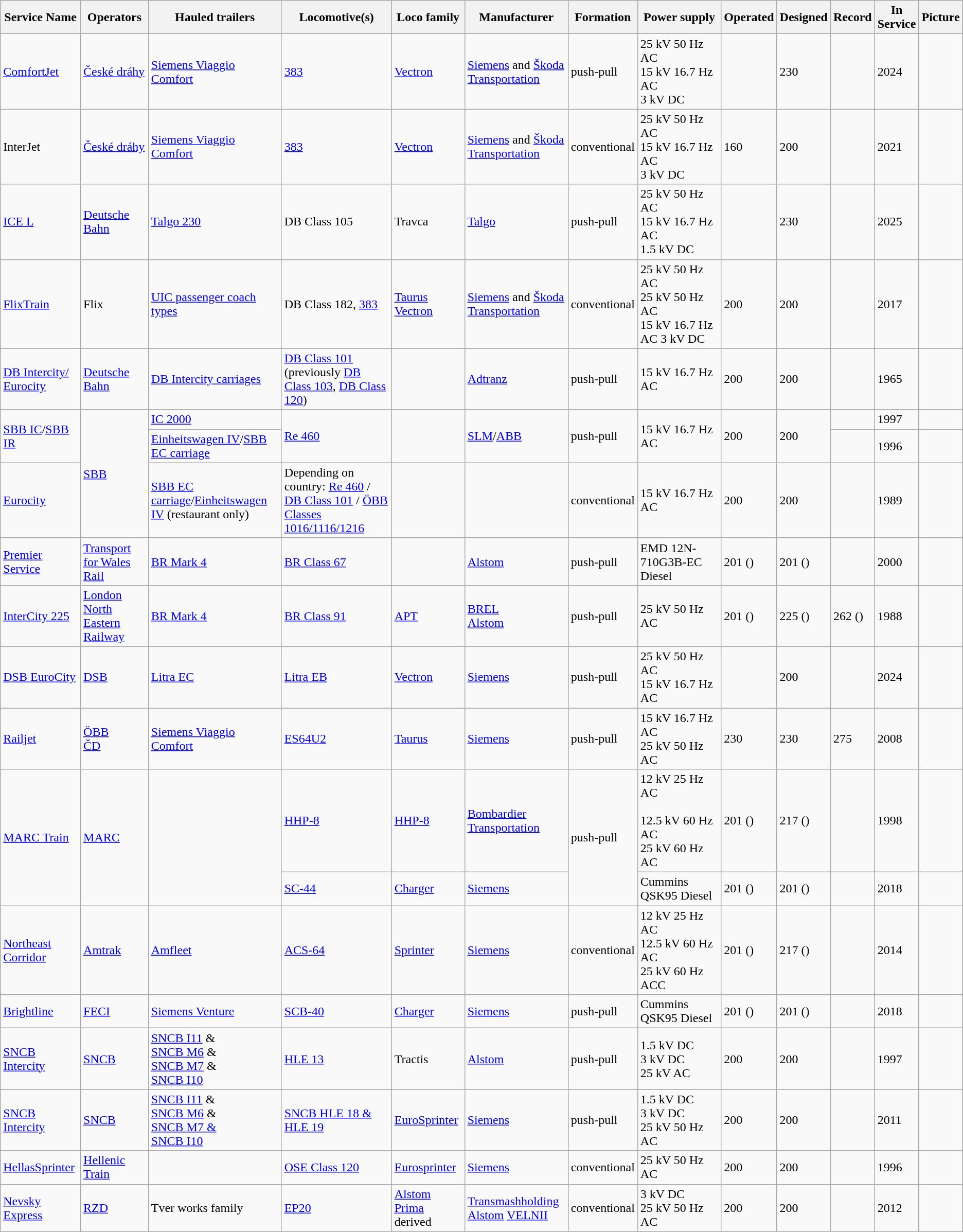<table class="wikitable sortable sticky-header-multi">
<tr>
<th>Service Name</th>
<th>Operators</th>
<th>Hauled trailers</th>
<th>Locomotive(s)</th>
<th>Loco family</th>
<th>Manufacturer</th>
<th>Formation</th>
<th>Power supply</th>
<th class="sortable">Operated</th>
<th>Designed</th>
<th>Record</th>
<th>In<br>Service</th>
<th>Picture</th>
</tr>
<tr>
<td><a href='#'>ComfortJet</a></td>
<td> <a href='#'>České dráhy</a></td>
<td><a href='#'>Siemens Viaggio Comfort</a></td>
<td><a href='#'>383</a></td>
<td><a href='#'>Vectron</a></td>
<td><a href='#'>Siemens</a> and <a href='#'>Škoda Transportation</a></td>
<td>push-pull<br></td>
<td>25 kV 50 Hz AC<br>15 kV 16.7 Hz AC<br>3 kV DC</td>
<td></td>
<td>230</td>
<td></td>
<td>2024</td>
<td></td>
</tr>
<tr>
<td>InterJet</td>
<td> <a href='#'>České dráhy</a></td>
<td><a href='#'>Siemens Viaggio Comfort</a></td>
<td><a href='#'>383</a></td>
<td><a href='#'>Vectron</a></td>
<td><a href='#'>Siemens</a> and <a href='#'>Škoda Transportation</a></td>
<td>conventional</td>
<td>25 kV 50 Hz AC<br>15 kV 16.7 Hz AC<br>3 kV DC</td>
<td>160</td>
<td>200</td>
<td></td>
<td>2021</td>
<td></td>
</tr>
<tr>
<td><a href='#'>ICE L</a></td>
<td> <a href='#'>Deutsche Bahn</a></td>
<td><a href='#'>Talgo 230</a></td>
<td>DB Class 105</td>
<td>Travca</td>
<td><a href='#'>Talgo</a></td>
<td>push-pull<br></td>
<td>25 kV 50 Hz AC<br>15 kV 16.7 Hz AC<br>1.5 kV DC</td>
<td></td>
<td>230</td>
<td></td>
<td>2025</td>
<td></td>
</tr>
<tr>
<td><a href='#'>FlixTrain</a></td>
<td>  Flix</td>
<td><a href='#'>UIC passenger coach types</a></td>
<td>DB Class 182, <a href='#'>383</a></td>
<td><a href='#'>Taurus</a> <a href='#'>Vectron</a></td>
<td><a href='#'>Siemens</a> and <a href='#'>Škoda Transportation</a></td>
<td>conventional</td>
<td>25 kV 50 Hz AC<br>25 kV 50 Hz AC<br>15 kV 16.7 Hz AC
3 kV DC</td>
<td>200</td>
<td>200</td>
<td></td>
<td>2017</td>
<td></td>
</tr>
<tr>
<td><a href='#'>DB Intercity/</a> <a href='#'>Eurocity</a></td>
<td> <a href='#'>Deutsche Bahn</a></td>
<td><a href='#'>DB Intercity carriages</a></td>
<td><a href='#'>DB Class 101</a><br>(previously <a href='#'>DB Class 103</a>, <a href='#'>DB Class 120</a>)</td>
<td></td>
<td><a href='#'>Adtranz</a></td>
<td>push-pull<br></td>
<td>15 kV 16.7 Hz AC</td>
<td>200</td>
<td>200</td>
<td></td>
<td>1965</td>
<td></td>
</tr>
<tr>
<td rowspan=2><a href='#'>SBB IC</a>/<a href='#'>SBB IR</a></td>
<td rowspan=3> <a href='#'>SBB</a></td>
<td><a href='#'>IC 2000</a></td>
<td rowspan=2><a href='#'>Re 460</a></td>
<td rowspan=2></td>
<td rowspan=2><a href='#'>SLM</a>/<a href='#'>ABB</a></td>
<td rowspan=2>push-pull<br></td>
<td rowspan=2>15 kV 16.7 Hz AC</td>
<td rowspan=2>200</td>
<td rowspan=2>200</td>
<td></td>
<td>1997</td>
<td></td>
</tr>
<tr>
<td><a href='#'>Einheitswagen IV</a>/<a href='#'>SBB EC carriage</a></td>
<td></td>
<td>1996</td>
<td></td>
</tr>
<tr>
<td><a href='#'>Eurocity</a></td>
<td><a href='#'>SBB EC carriage</a>/<a href='#'>Einheitswagen IV</a> (restaurant only)</td>
<td>Depending on country: <a href='#'>Re 460</a> / <a href='#'>DB Class 101</a> / <a href='#'>ÖBB Classes 1016/1116/1216</a></td>
<td></td>
<td></td>
<td>conventional</td>
<td>15 kV 16.7 Hz AC</td>
<td>200</td>
<td>200</td>
<td></td>
<td>1989</td>
<td></td>
</tr>
<tr>
<td><a href='#'>Premier Service</a></td>
<td> <a href='#'>Transport for Wales Rail</a></td>
<td><a href='#'>BR Mark 4</a></td>
<td><a href='#'>BR Class 67</a></td>
<td></td>
<td><a href='#'>Alstom</a></td>
<td>push-pull<br></td>
<td>EMD 12N-710G3B-EC Diesel</td>
<td>201 ()</td>
<td>201 ()</td>
<td></td>
<td>2000</td>
<td></td>
</tr>
<tr>
<td><a href='#'>InterCity 225</a></td>
<td> <a href='#'>London North Eastern Railway</a></td>
<td><a href='#'>BR Mark 4</a></td>
<td><a href='#'>BR Class 91</a></td>
<td><a href='#'>APT</a></td>
<td><a href='#'>BREL</a><br><a href='#'>Alstom</a></td>
<td>push-pull<br></td>
<td>25 kV 50 Hz AC</td>
<td>201 ()</td>
<td>225 ()</td>
<td>262 ()</td>
<td>1988</td>
<td></td>
</tr>
<tr>
<td><a href='#'>DSB EuroCity</a></td>
<td> <a href='#'>DSB</a></td>
<td><a href='#'>Litra EC</a></td>
<td><a href='#'>Litra EB</a></td>
<td><a href='#'>Vectron</a></td>
<td><a href='#'>Siemens</a></td>
<td>push-pull<br></td>
<td>25 kV 50 Hz AC<br>15 kV 16.7 Hz AC</td>
<td></td>
<td>200</td>
<td></td>
<td>2024</td>
<td></td>
</tr>
<tr>
<td><a href='#'>Railjet</a></td>
<td> <a href='#'>ÖBB</a><br> <a href='#'>ČD</a></td>
<td><a href='#'>Siemens Viaggio Comfort</a></td>
<td><a href='#'>ES64U2</a></td>
<td><a href='#'>Taurus</a></td>
<td><a href='#'>Siemens</a></td>
<td>push-pull<br></td>
<td>15 kV 16.7 Hz AC<br>25 kV 50 Hz AC</td>
<td>230</td>
<td>230</td>
<td>275</td>
<td>2008</td>
<td></td>
</tr>
<tr>
<td rowspan="2"><a href='#'>MARC Train</a></td>
<td rowspan="2"> <a href='#'>MARC</a></td>
<td rowspan="2"></td>
<td><a href='#'>HHP-8</a></td>
<td><a href='#'>HHP-8</a></td>
<td><a href='#'>Bombardier Transportation</a></td>
<td rowspan="2">push-pull<br></td>
<td>12 kV 25 Hz AC<br><br>12.5 kV 60 Hz AC<br>
25 kV 60 Hz AC</td>
<td>201 ()</td>
<td>217 ()</td>
<td></td>
<td>1998</td>
<td></td>
</tr>
<tr>
<td><a href='#'>SC-44</a></td>
<td><a href='#'>Charger</a></td>
<td><a href='#'>Siemens</a></td>
<td>Cummins QSK95 Diesel</td>
<td>201 ()</td>
<td>201 ()</td>
<td></td>
<td>2018</td>
<td></td>
</tr>
<tr>
<td><a href='#'>Northeast Corridor</a></td>
<td> <a href='#'>Amtrak</a></td>
<td><a href='#'>Amfleet</a></td>
<td><a href='#'>ACS-64</a></td>
<td><a href='#'>Sprinter</a></td>
<td><a href='#'>Siemens</a></td>
<td>conventional</td>
<td>12 kV 25 Hz AC<br>12.5 kV 60 Hz AC<br>25 kV 60 Hz ACC</td>
<td>201 ()</td>
<td>217 ()</td>
<td></td>
<td>2014</td>
<td></td>
</tr>
<tr>
<td><a href='#'>Brightline</a></td>
<td> <a href='#'>FECI</a></td>
<td><a href='#'>Siemens Venture</a></td>
<td><a href='#'>SCB-40</a></td>
<td><a href='#'>Charger</a></td>
<td><a href='#'>Siemens</a></td>
<td>push-pull<br></td>
<td>Cummins QSK95 Diesel</td>
<td>201 ()</td>
<td>201 ()</td>
<td></td>
<td>2018</td>
<td></td>
</tr>
<tr>
<td><a href='#'>SNCB Intercity</a></td>
<td> <a href='#'>SNCB</a></td>
<td><a href='#'>SNCB I11</a> &<br><a href='#'>SNCB M6</a> &<br><a href='#'>SNCB M7</a> &<br><a href='#'>SNCB I10</a></td>
<td><a href='#'>HLE 13</a></td>
<td>Tractis</td>
<td><a href='#'>Alstom</a></td>
<td>push-pull<br></td>
<td>1.5 kV DC<br>3 kV DC<br>25 kV AC</td>
<td>200</td>
<td>200</td>
<td></td>
<td>1997</td>
<td></td>
</tr>
<tr>
<td><a href='#'>SNCB Intercity</a></td>
<td> <a href='#'>SNCB</a></td>
<td><a href='#'>SNCB I11</a> &<br><a href='#'>SNCB M6</a> &<br><a href='#'>SNCB M7 &</a><br><a href='#'>SNCB I10</a></td>
<td><a href='#'>SNCB HLE 18 & HLE 19</a></td>
<td><a href='#'>EuroSprinter</a></td>
<td><a href='#'>Siemens</a></td>
<td>push-pull<br></td>
<td>1.5 kV DC<br>3 kV DC<br>25 kV 50 Hz AC</td>
<td>200</td>
<td>200</td>
<td></td>
<td>2011</td>
<td></td>
</tr>
<tr>
<td><a href='#'>HellasSprinter</a></td>
<td><a href='#'>Hellenic Train</a></td>
<td></td>
<td><a href='#'>OSE Class 120</a></td>
<td><a href='#'>Eurosprinter</a></td>
<td><a href='#'>Siemens</a></td>
<td>conventional</td>
<td>25 kV 50 Hz AC</td>
<td>200</td>
<td>200</td>
<td></td>
<td>1996</td>
<td></td>
</tr>
<tr>
<td><a href='#'>Nevsky Express</a><br></td>
<td> <a href='#'>RZD</a></td>
<td>Tver works family</td>
<td><a href='#'>EP20</a></td>
<td><a href='#'>Alstom Prima</a> derived</td>
<td><a href='#'>Transmashholding</a><br><a href='#'>Alstom</a>
<a href='#'>VELNII</a></td>
<td>conventional</td>
<td>3 kV DC<br>25 kV 50 Hz AC</td>
<td>200</td>
<td>200</td>
<td></td>
<td>2012</td>
<td></td>
</tr>
</table>
